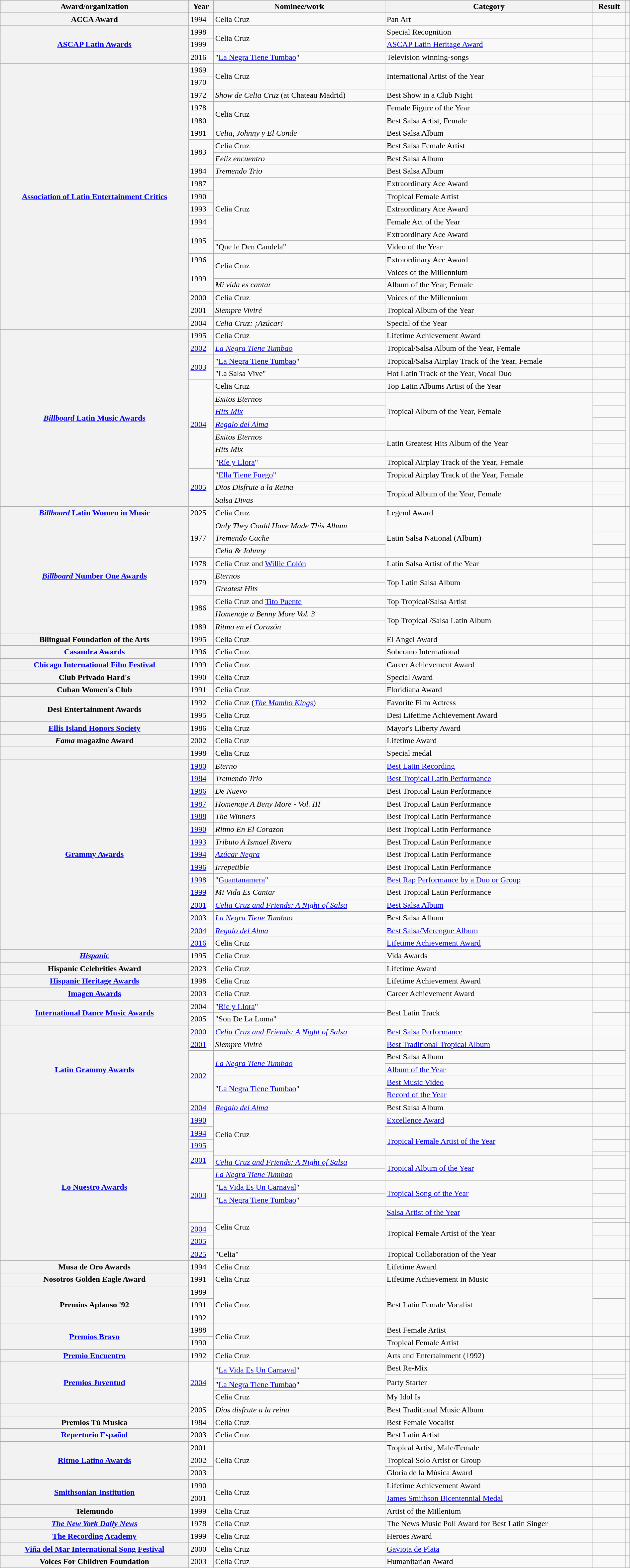<table class="wikitable sortable plainrowheaders" style="width: 100%;">
<tr style="background:#ccc; text-align:center;">
<th scope="col">Award/organization</th>
<th scope="col">Year</th>
<th scope="col">Nominee/work</th>
<th scope="col">Category</th>
<th scope="col">Result</th>
<th scope="col" class="unsortable"></th>
</tr>
<tr>
<th scope="row"> ACCA Award</th>
<td>1994</td>
<td>Celia Cruz</td>
<td>Pan Art</td>
<td></td>
<td align="center"></td>
</tr>
<tr>
<th scope="row" rowspan="3"><a href='#'>ASCAP Latin Awards</a></th>
<td>1998</td>
<td rowspan="2">Celia Cruz</td>
<td>Special Recognition</td>
<td></td>
<td align="center"></td>
</tr>
<tr>
<td>1999</td>
<td><a href='#'>ASCAP Latin Heritage Award</a></td>
<td></td>
<td align="center"></td>
</tr>
<tr>
<td>2016</td>
<td>"<a href='#'>La Negra Tiene Tumbao</a>"</td>
<td>Television winning-songs</td>
<td></td>
<td align="center"></td>
</tr>
<tr>
<th scope="row" rowspan="21"><a href='#'>Association of Latin Entertainment Critics</a>  </th>
<td>1969</td>
<td rowspan="2">Celia Cruz</td>
<td rowspan="2">International Artist of the Year</td>
<td></td>
<td align="center"></td>
</tr>
<tr>
<td>1970</td>
<td></td>
<td align="center"></td>
</tr>
<tr>
<td>1972</td>
<td><em>Show de Celia Cruz</em> (at Chateau Madrid)</td>
<td>Best Show in a Club Night</td>
<td></td>
<td align="center"></td>
</tr>
<tr>
<td>1978</td>
<td rowspan=2>Celia Cruz</td>
<td>Female Figure of the Year</td>
<td></td>
<td align="center"></td>
</tr>
<tr>
<td>1980</td>
<td>Best Salsa Artist, Female</td>
<td></td>
<td align="center"></td>
</tr>
<tr>
<td>1981</td>
<td><em>Celia, Johnny y El Conde</em></td>
<td>Best Salsa Album</td>
<td></td>
<td align="center"></td>
</tr>
<tr>
<td rowspan=2>1983</td>
<td>Celia Cruz</td>
<td>Best Salsa Female Artist</td>
<td></td>
<td align="center" rowspan="2"></td>
</tr>
<tr>
<td><em>Feliz encuentro</em> </td>
<td>Best Salsa Album</td>
<td></td>
</tr>
<tr>
<td>1984</td>
<td><em>Tremendo Trio</em></td>
<td>Best Salsa Album</td>
<td></td>
<td align="center"></td>
</tr>
<tr>
<td>1987</td>
<td rowspan="5">Celia Cruz</td>
<td>Extraordinary Ace Award</td>
<td></td>
<td align="center"></td>
</tr>
<tr>
<td>1990</td>
<td>Tropical Female Artist</td>
<td></td>
<td align="center"></td>
</tr>
<tr>
<td>1993</td>
<td>Extraordinary Ace Award</td>
<td></td>
<td align="center"></td>
</tr>
<tr>
<td>1994</td>
<td>Female Act of the Year</td>
<td></td>
<td align="center"></td>
</tr>
<tr>
<td rowspan=2>1995</td>
<td>Extraordinary Ace Award</td>
<td></td>
<td align="center" rowspan=2></td>
</tr>
<tr>
<td>"Que le Den Candela"</td>
<td>Video of the Year</td>
<td></td>
</tr>
<tr>
<td>1996</td>
<td rowspan=2>Celia Cruz</td>
<td>Extraordinary Ace Award</td>
<td></td>
<td align="center"></td>
</tr>
<tr>
<td rowspan=2>1999</td>
<td>Voices of the Millennium</td>
<td></td>
<td align="center" rowspan=2></td>
</tr>
<tr>
<td><em>Mi vida es cantar</em></td>
<td>Album of the Year, Female</td>
<td></td>
</tr>
<tr>
<td>2000</td>
<td>Celia Cruz</td>
<td>Voices of the Millennium</td>
<td></td>
<td align="center"></td>
</tr>
<tr>
<td>2001</td>
<td><em>Siempre Viviré</em></td>
<td>Tropical Album of the Year</td>
<td></td>
<td align="center"></td>
</tr>
<tr>
<td>2004</td>
<td><em>Celia Cruz: ¡Azúcar!</em> </td>
<td>Special of the Year</td>
<td></td>
<td align="center"></td>
</tr>
<tr>
<th scope="row" rowspan=14> <a href='#'><em>Billboard</em> Latin Music Awards</a></th>
<td>1995</td>
<td>Celia Cruz</td>
<td>Lifetime Achievement Award</td>
<td></td>
<td align="center"></td>
</tr>
<tr>
<td><a href='#'>2002</a></td>
<td><em><a href='#'>La Negra Tiene Tumbao</a></em></td>
<td>Tropical/Salsa Album of the Year, Female</td>
<td></td>
<td align="center"></td>
</tr>
<tr>
<td rowspan=2><a href='#'>2003</a></td>
<td>"<a href='#'>La Negra Tiene Tumbao</a>"</td>
<td>Tropical/Salsa Airplay Track of the Year, Female</td>
<td></td>
<td align="center" rowspan=2></td>
</tr>
<tr>
<td>"La Salsa Vive" </td>
<td>Hot Latin Track of the Year, Vocal Duo</td>
<td></td>
</tr>
<tr>
<td rowspan=7><a href='#'>2004</a></td>
<td>Celia Cruz</td>
<td>Top Latin Albums Artist of the Year</td>
<td></td>
<td align="center" rowspan="7"></td>
</tr>
<tr>
<td><em>Exitos Eternos</em></td>
<td rowspan=3>Tropical Album of the Year, Female</td>
<td></td>
</tr>
<tr>
<td><em><a href='#'>Hits Mix</a></em></td>
<td></td>
</tr>
<tr>
<td><em><a href='#'>Regalo del Alma</a></em></td>
<td></td>
</tr>
<tr>
<td><em>Exitos Eternos</em></td>
<td rowspan=2>Latin Greatest Hits Album of the Year</td>
<td></td>
</tr>
<tr>
<td><em>Hits Mix</em></td>
<td></td>
</tr>
<tr>
<td>"<a href='#'>Ríe y Llora</a>"</td>
<td>Tropical Airplay Track of the Year, Female</td>
<td></td>
</tr>
<tr>
<td rowspan=3><a href='#'>2005</a></td>
<td>"<a href='#'>Ella Tiene Fuego</a>"</td>
<td>Tropical Airplay Track of the Year, Female</td>
<td></td>
<td align="center" rowspan=3></td>
</tr>
<tr>
<td><em>Dios Disfrute a la Reina</em></td>
<td rowspan=2>Tropical Album of the Year, Female</td>
<td></td>
</tr>
<tr>
<td><em>Salsa Divas</em> </td>
<td></td>
</tr>
<tr>
<th scope="row"><a href='#'><em>Billboard</em> Latin Women in Music</a></th>
<td>2025</td>
<td>Celia Cruz</td>
<td>Legend Award</td>
<td></td>
<td align="center"></td>
</tr>
<tr>
<th scope="row" rowspan=9><a href='#'><em>Billboard</em> Number One Awards</a></th>
<td rowspan="3">1977</td>
<td><em>Only They Could Have Made This Album</em> </td>
<td rowspan="3">Latin Salsa National (Album)</td>
<td></td>
<td align="center" rowspan="3"></td>
</tr>
<tr>
<td><em>Tremendo Cache</em> </td>
<td></td>
</tr>
<tr>
<td><em>Celia & Johnny</em> </td>
<td></td>
</tr>
<tr>
<td>1978</td>
<td>Celia Cruz and <a href='#'>Willie Colón</a></td>
<td>Latin Salsa Artist of the Year</td>
<td></td>
<td align="center"></td>
</tr>
<tr>
<td rowspan="2">1979</td>
<td><em>Eternos</em> </td>
<td rowspan="2">Top Latin Salsa Album</td>
<td></td>
<td align="center" rowspan="2"></td>
</tr>
<tr>
<td><em>Greatest Hits</em> </td>
<td></td>
</tr>
<tr>
<td rowspan=2>1986</td>
<td>Celia Cruz and <a href='#'>Tito Puente</a></td>
<td>Top Tropical/Salsa Artist</td>
<td></td>
<td align="center" rowspan=3></td>
</tr>
<tr>
<td><em>Homenaje a Benny More Vol. 3</em> </td>
<td rowspan=2>Top Tropical /Salsa Latin Album</td>
<td></td>
</tr>
<tr>
<td>1989</td>
<td><em>Ritmo en el Corazón</em> </td>
<td></td>
</tr>
<tr>
<th scope="row">Bilingual Foundation of the Arts</th>
<td>1995</td>
<td>Celia Cruz</td>
<td>El Angel Award</td>
<td></td>
<td align="center"></td>
</tr>
<tr>
<th scope="row"> <a href='#'>Casandra Awards</a> </th>
<td>1996</td>
<td>Celia Cruz</td>
<td>Soberano International</td>
<td></td>
<td align="center"></td>
</tr>
<tr>
<th scope="row"><a href='#'>Chicago International Film Festival</a></th>
<td>1999</td>
<td>Celia Cruz</td>
<td>Career Achievement Award</td>
<td></td>
<td align="center"></td>
</tr>
<tr>
<th scope="row">Club Privado Hard's</th>
<td>1990</td>
<td>Celia Cruz</td>
<td>Special Award</td>
<td></td>
<td align="center"></td>
</tr>
<tr>
<th scope="row">Cuban Women's Club</th>
<td>1991</td>
<td>Celia Cruz</td>
<td>Floridiana Award</td>
<td></td>
<td align="center"></td>
</tr>
<tr>
<th scope="row" rowspan="2"> Desi Entertainment Awards</th>
<td>1992</td>
<td>Celia Cruz (<em><a href='#'>The Mambo Kings</a></em>)</td>
<td>Favorite Film Actress</td>
<td></td>
<td align="center" rowspan="2"></td>
</tr>
<tr>
<td>1995</td>
<td>Celia Cruz</td>
<td>Desi Lifetime Achievement Award</td>
<td></td>
</tr>
<tr>
<th scope="row"> <a href='#'>Ellis Island Honors Society</a></th>
<td>1986</td>
<td>Celia Cruz</td>
<td>Mayor's Liberty Award</td>
<td></td>
<td align="center"></td>
</tr>
<tr>
<th scope="row"> <em>Fama</em> magazine Award</th>
<td>2002</td>
<td>Celia Cruz</td>
<td>Lifetime Award</td>
<td></td>
<td align="center"></td>
</tr>
<tr>
<th scope="row"></th>
<td>1998</td>
<td>Celia Cruz</td>
<td>Special medal</td>
<td></td>
<td align="center"></td>
</tr>
<tr>
<th scope="row" rowspan="15"> <a href='#'>Grammy Awards</a></th>
<td><a href='#'>1980</a></td>
<td><em>Eterno</em></td>
<td><a href='#'>Best Latin Recording</a></td>
<td></td>
<td align="center" rowspan="14"></td>
</tr>
<tr>
<td><a href='#'>1984</a></td>
<td><em>Tremendo Trio</em></td>
<td><a href='#'>Best Tropical Latin Performance</a></td>
<td></td>
</tr>
<tr>
<td><a href='#'>1986</a></td>
<td><em>De Nuevo</em></td>
<td>Best Tropical Latin Performance</td>
<td></td>
</tr>
<tr>
<td><a href='#'>1987</a></td>
<td><em>Homenaje A Beny More - Vol. III</em></td>
<td>Best Tropical Latin Performance</td>
<td></td>
</tr>
<tr>
<td><a href='#'>1988</a></td>
<td><em>The Winners</em></td>
<td>Best Tropical Latin Performance</td>
<td></td>
</tr>
<tr>
<td><a href='#'>1990</a></td>
<td><em>Ritmo En El Corazon</em></td>
<td>Best Tropical Latin Performance</td>
<td></td>
</tr>
<tr>
<td><a href='#'>1993</a></td>
<td><em>Tributo A Ismael Rivera</em></td>
<td>Best Tropical Latin Performance</td>
<td></td>
</tr>
<tr>
<td><a href='#'>1994</a></td>
<td><em><a href='#'>Azúcar Negra</a></em></td>
<td>Best Tropical Latin Performance</td>
<td></td>
</tr>
<tr>
<td><a href='#'>1996</a></td>
<td><em>Irrepetible</em></td>
<td>Best Tropical Latin Performance</td>
<td></td>
</tr>
<tr>
<td><a href='#'>1998</a></td>
<td>"<a href='#'>Guantanamera</a>"</td>
<td><a href='#'>Best Rap Performance by a Duo or Group</a></td>
<td></td>
</tr>
<tr>
<td><a href='#'>1999</a></td>
<td><em>Mi Vida Es Cantar</em></td>
<td>Best Tropical Latin Performance</td>
<td></td>
</tr>
<tr>
<td><a href='#'>2001</a></td>
<td><em><a href='#'>Celia Cruz and Friends: A Night of Salsa</a></em></td>
<td><a href='#'>Best Salsa Album</a></td>
<td></td>
</tr>
<tr>
<td><a href='#'>2003</a></td>
<td><em><a href='#'>La Negra Tiene Tumbao</a></em></td>
<td>Best Salsa Album</td>
<td></td>
</tr>
<tr>
<td><a href='#'>2004</a></td>
<td><em><a href='#'>Regalo del Alma</a></em></td>
<td><a href='#'>Best Salsa/Merengue Album</a></td>
<td></td>
</tr>
<tr>
<td><a href='#'>2016</a></td>
<td>Celia Cruz</td>
<td><a href='#'>Lifetime Achievement Award</a></td>
<td></td>
<td align="center"></td>
</tr>
<tr>
<th scope="row"> <a href='#'><em>Hispanic</em></a></th>
<td>1995</td>
<td>Celia Cruz</td>
<td>Vida Awards</td>
<td></td>
<td align="center"></td>
</tr>
<tr>
<th scope="row">Hispanic Celebrities Award</th>
<td>2023</td>
<td>Celia Cruz</td>
<td>Lifetime Award</td>
<td></td>
<td align="center"></td>
</tr>
<tr>
<th scope="row"><a href='#'>Hispanic Heritage Awards</a></th>
<td>1998</td>
<td>Celia Cruz</td>
<td>Lifetime Achievement Award</td>
<td></td>
<td align="center"></td>
</tr>
<tr>
<th scope="row"> <a href='#'>Imagen Awards</a></th>
<td>2003</td>
<td>Celia Cruz</td>
<td>Career Achievement Award</td>
<td></td>
<td align="center"></td>
</tr>
<tr>
<th scope="row" rowspan="2"><a href='#'>International Dance Music Awards</a></th>
<td>2004</td>
<td>"<a href='#'>Ríe y Llora</a>"</td>
<td rowspan="2">Best Latin Track</td>
<td></td>
<td align="center"></td>
</tr>
<tr>
<td>2005</td>
<td>"Son De La Loma"</td>
<td></td>
<td align="center"></td>
</tr>
<tr>
<th scope="row" rowspan="7"> <a href='#'>Latin Grammy Awards</a></th>
<td><a href='#'>2000</a></td>
<td><em><a href='#'>Celia Cruz and Friends: A Night of Salsa</a></em></td>
<td><a href='#'>Best Salsa Performance</a></td>
<td></td>
<td align="center" rowspan="7"></td>
</tr>
<tr>
<td><a href='#'>2001</a></td>
<td><em>Siempre Viviré</em></td>
<td><a href='#'>Best Traditional Tropical Album</a></td>
<td></td>
</tr>
<tr>
<td rowspan=4><a href='#'>2002</a></td>
<td rowspan=2><em><a href='#'>La Negra Tiene Tumbao</a></em></td>
<td>Best Salsa Album</td>
<td></td>
</tr>
<tr>
<td><a href='#'>Album of the Year</a></td>
<td></td>
</tr>
<tr>
<td rowspan=2>"<a href='#'>La Negra Tiene Tumbao</a>"</td>
<td><a href='#'>Best Music Video</a></td>
<td></td>
</tr>
<tr>
<td><a href='#'>Record of the Year</a></td>
<td></td>
</tr>
<tr>
<td><a href='#'>2004</a></td>
<td><em><a href='#'>Regalo del Alma</a></em></td>
<td>Best Salsa Album</td>
<td></td>
</tr>
<tr>
<th scope="row" rowspan="13"><a href='#'>Lo Nuestro Awards</a></th>
<td><a href='#'>1990</a></td>
<td rowspan=4>Celia Cruz</td>
<td><a href='#'>Excellence Award</a></td>
<td></td>
<td align="center"></td>
</tr>
<tr>
<td><a href='#'>1994</a></td>
<td rowspan=3><a href='#'>Tropical Female Artist of the Year</a></td>
<td></td>
<td align="center"></td>
</tr>
<tr>
<td><a href='#'>1995</a></td>
<td></td>
<td align="center"></td>
</tr>
<tr>
<td rowspan="2"><a href='#'>2001</a></td>
<td></td>
<td align="center" rowspan="2"></td>
</tr>
<tr>
<td><em><a href='#'>Celia Cruz and Friends: A Night of Salsa</a></em></td>
<td rowspan="2"><a href='#'>Tropical Album of the Year</a></td>
<td></td>
</tr>
<tr>
<td rowspan="5"><a href='#'>2003</a></td>
<td><em><a href='#'>La Negra Tiene Tumbao</a></em></td>
<td></td>
<td align="center" rowspan="5"></td>
</tr>
<tr>
<td>"<a href='#'>La Vida Es Un Carnaval</a>"</td>
<td rowspan="2"><a href='#'>Tropical Song of the Year</a></td>
<td></td>
</tr>
<tr>
<td>"<a href='#'>La Negra Tiene Tumbao</a>"</td>
<td></td>
</tr>
<tr>
<td rowspan="4">Celia Cruz</td>
<td><a href='#'>Salsa Artist of the Year</a></td>
<td></td>
</tr>
<tr>
<td rowspan="3">Tropical Female Artist of the Year</td>
<td></td>
</tr>
<tr>
<td><a href='#'>2004</a></td>
<td></td>
<td align="center"></td>
</tr>
<tr>
<td><a href='#'>2005</a></td>
<td></td>
<td align="center"></td>
</tr>
<tr>
<td><a href='#'>2025</a></td>
<td>"Celia" </td>
<td>Tropical Collaboration of the Year</td>
<td></td>
<td align="center"></td>
</tr>
<tr>
<th scope="row"> Musa de Oro Awards</th>
<td>1994</td>
<td>Celia Cruz</td>
<td>Lifetime Award</td>
<td></td>
<td align="center"></td>
</tr>
<tr>
<th scope="row"> Nosotros Golden Eagle Award</th>
<td>1991</td>
<td>Celia Cruz</td>
<td>Lifetime Achievement in Music</td>
<td></td>
<td align="center"></td>
</tr>
<tr>
<th scope="row" rowspan="3"> Premios Aplauso '92</th>
<td>1989</td>
<td rowspan="3">Celia Cruz</td>
<td rowspan="3">Best Latin Female Vocalist</td>
<td></td>
<td align="center" rowspan="3"></td>
</tr>
<tr>
<td>1991</td>
<td></td>
</tr>
<tr>
<td>1992</td>
<td></td>
</tr>
<tr>
<th scope="row" rowspan="2"><a href='#'>Premios Bravo</a></th>
<td>1988</td>
<td rowspan="2">Celia Cruz</td>
<td>Best Female Artist</td>
<td></td>
<td align="center"></td>
</tr>
<tr>
<td>1990</td>
<td>Tropical Female Artist</td>
<td></td>
<td align="center"></td>
</tr>
<tr>
<th scope="row"><a href='#'>Premio Encuentro</a></th>
<td>1992</td>
<td>Celia Cruz</td>
<td>Arts and Entertainment (1992)</td>
<td></td>
<td align="center"></td>
</tr>
<tr>
<th scope="row" rowspan="4"><a href='#'>Premios Juventud</a></th>
<td rowspan="4"><a href='#'>2004</a></td>
<td rowspan="2">"<a href='#'>La Vida Es Un Carnaval</a>"</td>
<td>Best Re-Mix</td>
<td></td>
<td align="center" rowspan="4"></td>
</tr>
<tr>
<td rowspan="2">Party Starter</td>
<td></td>
</tr>
<tr>
<td>"<a href='#'>La Negra Tiene Tumbao</a>"</td>
<td></td>
</tr>
<tr>
<td>Celia Cruz</td>
<td>My Idol Is</td>
<td></td>
</tr>
<tr>
<th scope="row"> </th>
<td>2005</td>
<td><em>Dios disfrute a la reina</em></td>
<td>Best Traditional Music Album</td>
<td></td>
<td align="center"></td>
</tr>
<tr>
<th scope="row">Premios Tú Musica </th>
<td>1984</td>
<td>Celia Cruz</td>
<td>Best Female Vocalist</td>
<td></td>
<td align="center"></td>
</tr>
<tr>
<th scope="row"> <a href='#'>Repertorio Español</a></th>
<td>2003</td>
<td>Celia Cruz</td>
<td>Best Latin Artist</td>
<td></td>
<td align="center"></td>
</tr>
<tr>
<th scope="row" rowspan=3><a href='#'>Ritmo Latino Awards</a></th>
<td>2001</td>
<td rowspan=3>Celia Cruz</td>
<td>Tropical Artist, Male/Female</td>
<td></td>
<td align="center"></td>
</tr>
<tr>
<td>2002</td>
<td>Tropical Solo Artist or Group</td>
<td></td>
<td align="center"></td>
</tr>
<tr>
<td>2003</td>
<td>Gloria de la Música Award</td>
<td></td>
<td align="center"></td>
</tr>
<tr>
<th scope="row" rowspan="2"> <a href='#'>Smithsonian Institution</a></th>
<td>1990</td>
<td rowspan="2">Celia Cruz</td>
<td>Lifetime Achievement Award</td>
<td></td>
<td align="center"></td>
</tr>
<tr>
<td>2001</td>
<td><a href='#'>James Smithson Bicentennial Medal</a></td>
<td></td>
<td align="center"></td>
</tr>
<tr>
<th scope="row"> Telemundo</th>
<td>1999</td>
<td>Celia Cruz</td>
<td>Artist of the Millenium</td>
<td></td>
<td align="center"></td>
</tr>
<tr>
<th scope="row"><em><a href='#'>The New York Daily News</a></em></th>
<td>1978</td>
<td>Celia Cruz</td>
<td>The News Music Poll Award for Best Latin Singer</td>
<td></td>
<td align="center"></td>
</tr>
<tr>
<th scope="row"><a href='#'>The Recording Academy</a></th>
<td>1999</td>
<td>Celia Cruz</td>
<td>Heroes Award</td>
<td></td>
<td align="center"></td>
</tr>
<tr>
<th scope="row"> <a href='#'>Viña del Mar International Song Festival</a></th>
<td>2000</td>
<td>Celia Cruz</td>
<td><a href='#'>Gaviota de Plata</a> </td>
<td></td>
<td align="center"></td>
</tr>
<tr>
<th scope="row">Voices For Children Foundation</th>
<td>2003</td>
<td>Celia Cruz</td>
<td>Humanitarian Award</td>
<td></td>
<td align="center"></td>
</tr>
</table>
